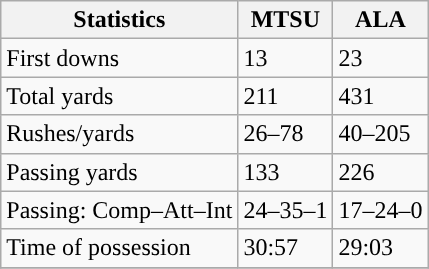<table class="wikitable" style="float: left;">
<tr>
<th>Statistics</th>
<th>MTSU</th>
<th>ALA</th>
</tr>
<tr>
<td>First downs</td>
<td>13</td>
<td>23</td>
</tr>
<tr>
<td>Total yards</td>
<td>211</td>
<td>431</td>
</tr>
<tr>
<td>Rushes/yards</td>
<td>26–78</td>
<td>40–205</td>
</tr>
<tr>
<td>Passing yards</td>
<td>133</td>
<td>226</td>
</tr>
<tr>
<td>Passing: Comp–Att–Int</td>
<td>24–35–1</td>
<td>17–24–0</td>
</tr>
<tr>
<td>Time of possession</td>
<td>30:57</td>
<td>29:03</td>
</tr>
<tr>
</tr>
</table>
